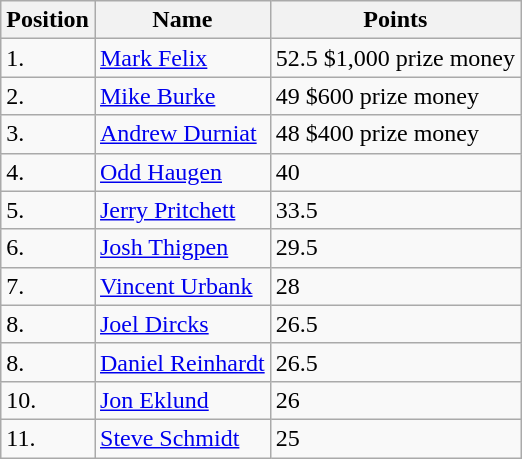<table class="wikitable">
<tr>
<th>Position</th>
<th>Name</th>
<th>Points</th>
</tr>
<tr>
<td>1.</td>
<td><a href='#'>Mark Felix</a></td>
<td>52.5 $1,000 prize money</td>
</tr>
<tr>
<td>2.</td>
<td><a href='#'>Mike Burke</a></td>
<td>49 $600 prize money</td>
</tr>
<tr>
<td>3.</td>
<td><a href='#'>Andrew Durniat</a></td>
<td>48 $400 prize money</td>
</tr>
<tr>
<td>4.</td>
<td><a href='#'>Odd Haugen</a></td>
<td>40</td>
</tr>
<tr>
<td>5.</td>
<td><a href='#'>Jerry Pritchett</a></td>
<td>33.5</td>
</tr>
<tr>
<td>6.</td>
<td><a href='#'>Josh Thigpen</a></td>
<td>29.5</td>
</tr>
<tr>
<td>7.</td>
<td><a href='#'>Vincent Urbank</a></td>
<td>28</td>
</tr>
<tr>
<td>8.</td>
<td><a href='#'>Joel Dircks</a></td>
<td>26.5</td>
</tr>
<tr>
<td>8.</td>
<td><a href='#'>Daniel Reinhardt</a></td>
<td>26.5</td>
</tr>
<tr>
<td>10.</td>
<td><a href='#'>Jon Eklund</a></td>
<td>26</td>
</tr>
<tr>
<td>11.</td>
<td><a href='#'>Steve Schmidt</a></td>
<td>25</td>
</tr>
</table>
